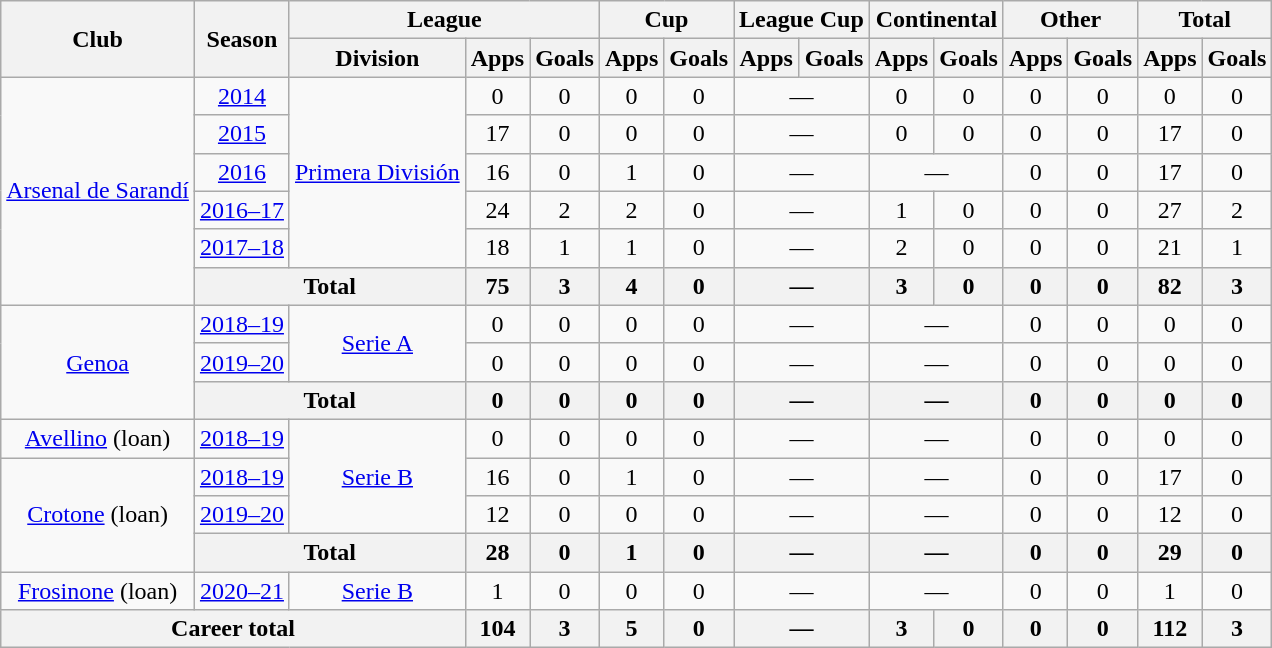<table class="wikitable" style="text-align:center">
<tr>
<th rowspan="2">Club</th>
<th rowspan="2">Season</th>
<th colspan="3">League</th>
<th colspan="2">Cup</th>
<th colspan="2">League Cup</th>
<th colspan="2">Continental</th>
<th colspan="2">Other</th>
<th colspan="2">Total</th>
</tr>
<tr>
<th>Division</th>
<th>Apps</th>
<th>Goals</th>
<th>Apps</th>
<th>Goals</th>
<th>Apps</th>
<th>Goals</th>
<th>Apps</th>
<th>Goals</th>
<th>Apps</th>
<th>Goals</th>
<th>Apps</th>
<th>Goals</th>
</tr>
<tr>
<td rowspan="6"><a href='#'>Arsenal de Sarandí</a></td>
<td><a href='#'>2014</a></td>
<td rowspan="5"><a href='#'>Primera División</a></td>
<td>0</td>
<td>0</td>
<td>0</td>
<td>0</td>
<td colspan="2">—</td>
<td>0</td>
<td>0</td>
<td>0</td>
<td>0</td>
<td>0</td>
<td>0</td>
</tr>
<tr>
<td><a href='#'>2015</a></td>
<td>17</td>
<td>0</td>
<td>0</td>
<td>0</td>
<td colspan="2">—</td>
<td>0</td>
<td>0</td>
<td>0</td>
<td>0</td>
<td>17</td>
<td>0</td>
</tr>
<tr>
<td><a href='#'>2016</a></td>
<td>16</td>
<td>0</td>
<td>1</td>
<td>0</td>
<td colspan="2">—</td>
<td colspan="2">—</td>
<td>0</td>
<td>0</td>
<td>17</td>
<td>0</td>
</tr>
<tr>
<td><a href='#'>2016–17</a></td>
<td>24</td>
<td>2</td>
<td>2</td>
<td>0</td>
<td colspan="2">—</td>
<td>1</td>
<td>0</td>
<td>0</td>
<td>0</td>
<td>27</td>
<td>2</td>
</tr>
<tr>
<td><a href='#'>2017–18</a></td>
<td>18</td>
<td>1</td>
<td>1</td>
<td>0</td>
<td colspan="2">—</td>
<td>2</td>
<td>0</td>
<td>0</td>
<td>0</td>
<td>21</td>
<td>1</td>
</tr>
<tr>
<th colspan="2">Total</th>
<th>75</th>
<th>3</th>
<th>4</th>
<th>0</th>
<th colspan="2">—</th>
<th>3</th>
<th>0</th>
<th>0</th>
<th>0</th>
<th>82</th>
<th>3</th>
</tr>
<tr>
<td rowspan="3"><a href='#'>Genoa</a></td>
<td><a href='#'>2018–19</a></td>
<td rowspan="2"><a href='#'>Serie A</a></td>
<td>0</td>
<td>0</td>
<td>0</td>
<td>0</td>
<td colspan="2">—</td>
<td colspan="2">—</td>
<td>0</td>
<td>0</td>
<td>0</td>
<td>0</td>
</tr>
<tr>
<td><a href='#'>2019–20</a></td>
<td>0</td>
<td>0</td>
<td>0</td>
<td>0</td>
<td colspan="2">—</td>
<td colspan="2">—</td>
<td>0</td>
<td>0</td>
<td>0</td>
<td>0</td>
</tr>
<tr>
<th colspan="2">Total</th>
<th>0</th>
<th>0</th>
<th>0</th>
<th>0</th>
<th colspan="2">—</th>
<th colspan="2">—</th>
<th>0</th>
<th>0</th>
<th>0</th>
<th>0</th>
</tr>
<tr>
<td rowspan="1"><a href='#'>Avellino</a> (loan)</td>
<td><a href='#'>2018–19</a></td>
<td rowspan="3"><a href='#'>Serie B</a></td>
<td>0</td>
<td>0</td>
<td>0</td>
<td>0</td>
<td colspan="2">—</td>
<td colspan="2">—</td>
<td>0</td>
<td>0</td>
<td>0</td>
<td>0</td>
</tr>
<tr>
<td rowspan="3"><a href='#'>Crotone</a> (loan)</td>
<td><a href='#'>2018–19</a></td>
<td>16</td>
<td>0</td>
<td>1</td>
<td>0</td>
<td colspan="2">—</td>
<td colspan="2">—</td>
<td>0</td>
<td>0</td>
<td>17</td>
<td>0</td>
</tr>
<tr>
<td><a href='#'>2019–20</a></td>
<td>12</td>
<td>0</td>
<td>0</td>
<td>0</td>
<td colspan="2">—</td>
<td colspan="2">—</td>
<td>0</td>
<td>0</td>
<td>12</td>
<td>0</td>
</tr>
<tr>
<th colspan="2">Total</th>
<th>28</th>
<th>0</th>
<th>1</th>
<th>0</th>
<th colspan="2">—</th>
<th colspan="2">—</th>
<th>0</th>
<th>0</th>
<th>29</th>
<th>0</th>
</tr>
<tr>
<td rowspan="1"><a href='#'>Frosinone</a> (loan)</td>
<td><a href='#'>2020–21</a></td>
<td rowspan="1"><a href='#'>Serie B</a></td>
<td>1</td>
<td>0</td>
<td>0</td>
<td>0</td>
<td colspan="2">—</td>
<td colspan="2">—</td>
<td>0</td>
<td>0</td>
<td>1</td>
<td>0</td>
</tr>
<tr>
<th colspan="3">Career total</th>
<th>104</th>
<th>3</th>
<th>5</th>
<th>0</th>
<th colspan="2">—</th>
<th>3</th>
<th>0</th>
<th>0</th>
<th>0</th>
<th>112</th>
<th>3</th>
</tr>
</table>
